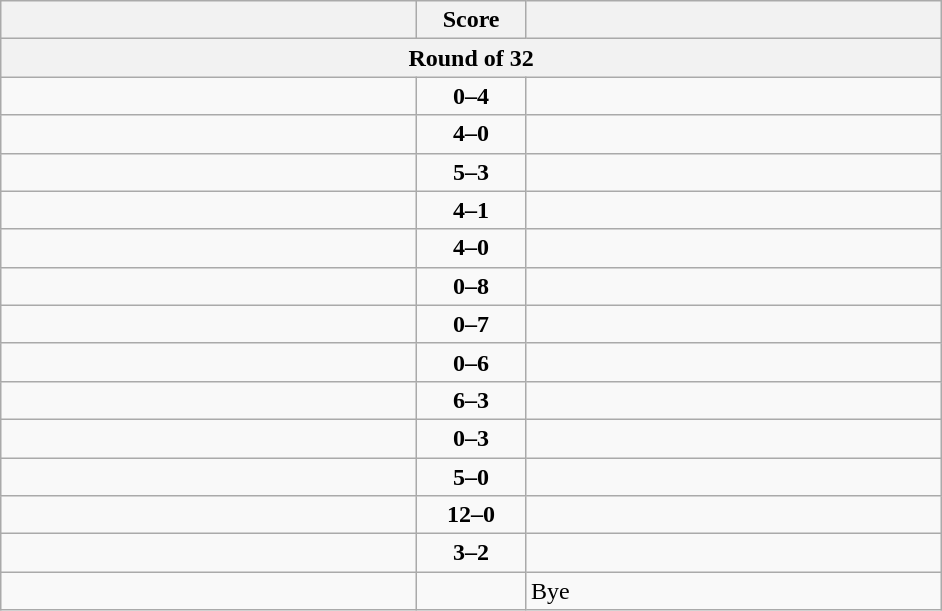<table class="wikitable" style="text-align: left;">
<tr>
<th align="right" width="270"></th>
<th width="65">Score</th>
<th align="left" width="270"></th>
</tr>
<tr>
<th colspan="3">Round of 32</th>
</tr>
<tr>
<td></td>
<td align=center><strong>0–4</strong></td>
<td><strong></strong></td>
</tr>
<tr>
<td><strong></strong></td>
<td align=center><strong>4–0</strong></td>
<td></td>
</tr>
<tr>
<td><strong></strong></td>
<td align=center><strong>5–3</strong></td>
<td></td>
</tr>
<tr>
<td><strong></strong></td>
<td align=center><strong>4–1</strong></td>
<td></td>
</tr>
<tr>
<td><strong></strong></td>
<td align=center><strong>4–0</strong></td>
<td></td>
</tr>
<tr>
<td></td>
<td align=center><strong>0–8</strong></td>
<td><strong></strong></td>
</tr>
<tr>
<td></td>
<td align=center><strong>0–7</strong></td>
<td><strong></strong></td>
</tr>
<tr>
<td></td>
<td align=center><strong>0–6</strong></td>
<td><strong></strong></td>
</tr>
<tr>
<td><strong></strong></td>
<td align=center><strong>6–3</strong></td>
<td></td>
</tr>
<tr>
<td></td>
<td align=center><strong>0–3</strong></td>
<td><strong></strong></td>
</tr>
<tr>
<td><strong></strong></td>
<td align=center><strong>5–0</strong></td>
<td></td>
</tr>
<tr>
<td><strong></strong></td>
<td align=center><strong>12–0</strong></td>
<td></td>
</tr>
<tr>
<td><strong></strong></td>
<td align=center><strong>3–2</strong></td>
<td></td>
</tr>
<tr>
<td><strong></strong></td>
<td align=center></td>
<td>Bye</td>
</tr>
</table>
